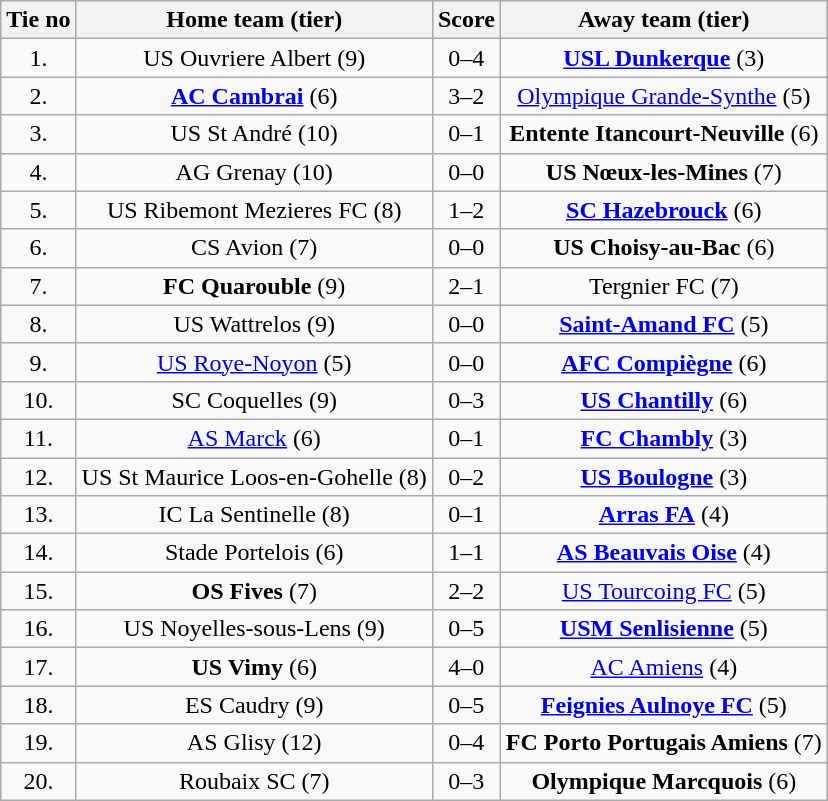<table class="wikitable" style="text-align: center">
<tr>
<th>Tie no</th>
<th>Home team (tier)</th>
<th>Score</th>
<th>Away team (tier)</th>
</tr>
<tr>
<td>1.</td>
<td>US Ouvriere Albert (9)</td>
<td>0–4</td>
<td><strong><a href='#'>USL Dunkerque</a></strong> (3)</td>
</tr>
<tr>
<td>2.</td>
<td><strong><a href='#'>AC Cambrai</a></strong> (6)</td>
<td>3–2</td>
<td><a href='#'>Olympique Grande-Synthe</a> (5)</td>
</tr>
<tr>
<td>3.</td>
<td>US St André (10)</td>
<td>0–1</td>
<td><strong>Entente Itancourt-Neuville</strong> (6)</td>
</tr>
<tr>
<td>4.</td>
<td>AG Grenay (10)</td>
<td>0–0 </td>
<td><strong>US Nœux-les-Mines</strong> (7)</td>
</tr>
<tr>
<td>5.</td>
<td>US Ribemont Mezieres FC (8)</td>
<td>1–2 </td>
<td><strong><a href='#'>SC Hazebrouck</a></strong> (6)</td>
</tr>
<tr>
<td>6.</td>
<td>CS Avion (7)</td>
<td>0–0 </td>
<td><strong>US Choisy-au-Bac</strong> (6)</td>
</tr>
<tr>
<td>7.</td>
<td><strong>FC Quarouble</strong> (9)</td>
<td>2–1</td>
<td>Tergnier FC (7)</td>
</tr>
<tr>
<td>8.</td>
<td>US Wattrelos (9)</td>
<td>0–0 </td>
<td><strong><a href='#'>Saint-Amand FC</a></strong> (5)</td>
</tr>
<tr>
<td>9.</td>
<td><a href='#'>US Roye-Noyon</a> (5)</td>
<td>0–0 </td>
<td><strong><a href='#'>AFC Compiègne</a></strong> (6)</td>
</tr>
<tr>
<td>10.</td>
<td>SC Coquelles (9)</td>
<td>0–3</td>
<td><strong><a href='#'>US Chantilly</a></strong> (6)</td>
</tr>
<tr>
<td>11.</td>
<td><a href='#'>AS Marck</a> (6)</td>
<td>0–1</td>
<td><strong><a href='#'>FC Chambly</a></strong> (3)</td>
</tr>
<tr>
<td>12.</td>
<td>US St Maurice Loos-en-Gohelle (8)</td>
<td>0–2</td>
<td><strong><a href='#'>US Boulogne</a></strong> (3)</td>
</tr>
<tr>
<td>13.</td>
<td>IC La Sentinelle (8)</td>
<td>0–1</td>
<td><strong><a href='#'>Arras FA</a></strong> (4)</td>
</tr>
<tr>
<td>14.</td>
<td>Stade Portelois (6)</td>
<td>1–1 </td>
<td><strong><a href='#'>AS Beauvais Oise</a></strong> (4)</td>
</tr>
<tr>
<td>15.</td>
<td><strong>OS Fives</strong> (7)</td>
<td>2–2 </td>
<td><a href='#'>US Tourcoing FC</a> (5)</td>
</tr>
<tr>
<td>16.</td>
<td>US Noyelles-sous-Lens (9)</td>
<td>0–5</td>
<td><strong><a href='#'>USM Senlisienne</a></strong> (5)</td>
</tr>
<tr>
<td>17.</td>
<td><strong>US Vimy</strong> (6)</td>
<td>4–0</td>
<td><a href='#'>AC Amiens</a> (4)</td>
</tr>
<tr>
<td>18.</td>
<td>ES Caudry (9)</td>
<td>0–5</td>
<td><strong><a href='#'>Feignies Aulnoye FC</a></strong> (5)</td>
</tr>
<tr>
<td>19.</td>
<td>AS Glisy (12)</td>
<td>0–4</td>
<td><strong>FC Porto Portugais Amiens</strong> (7)</td>
</tr>
<tr>
<td>20.</td>
<td>Roubaix SC (7)</td>
<td>0–3</td>
<td><strong>Olympique Marcquois</strong> (6)</td>
</tr>
</table>
